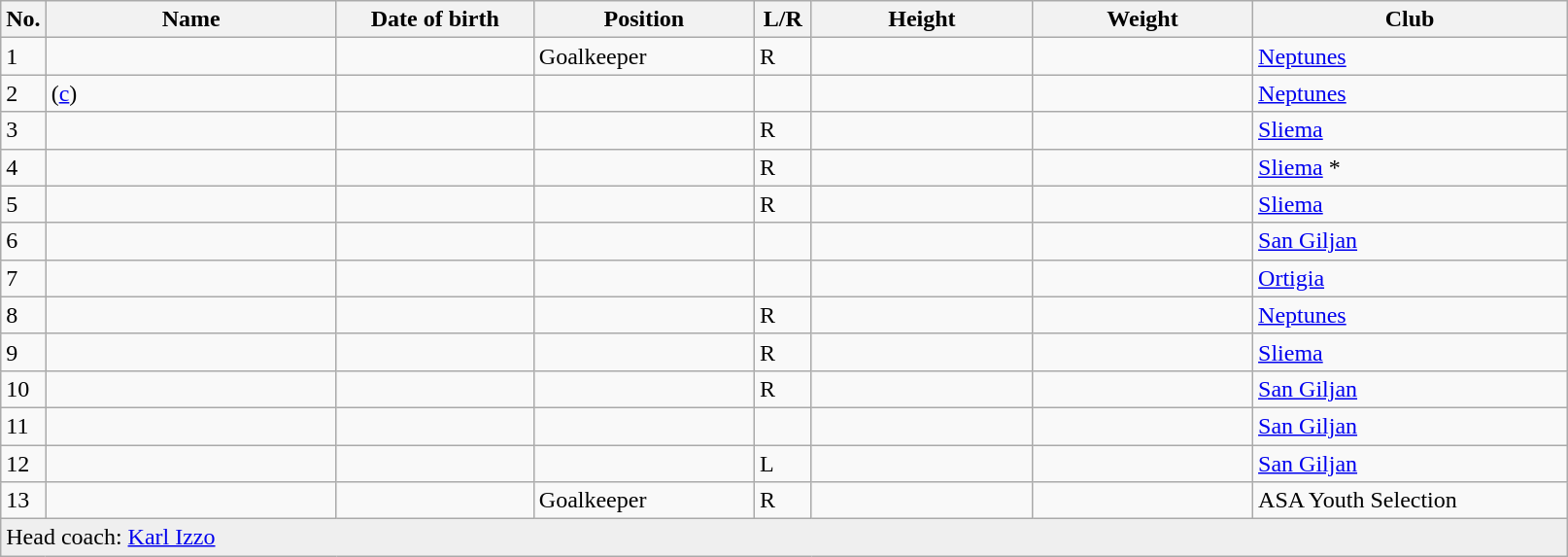<table class=wikitable sortable style=font-size:100%; text-align:center;>
<tr>
<th>No.</th>
<th style=width:12em>Name</th>
<th style=width:8em>Date of birth</th>
<th style=width:9em>Position</th>
<th style=width:2em>L/R</th>
<th style=width:9em>Height</th>
<th style=width:9em>Weight</th>
<th style=width:13em>Club</th>
</tr>
<tr>
<td>1</td>
<td align=left></td>
<td align=right></td>
<td>Goalkeeper</td>
<td>R</td>
<td></td>
<td></td>
<td> <a href='#'>Neptunes</a></td>
</tr>
<tr>
<td>2</td>
<td align=left> (<a href='#'>c</a>)</td>
<td align=right></td>
<td></td>
<td></td>
<td></td>
<td></td>
<td> <a href='#'>Neptunes</a></td>
</tr>
<tr>
<td>3</td>
<td align=left></td>
<td align=right></td>
<td></td>
<td>R</td>
<td></td>
<td></td>
<td> <a href='#'>Sliema</a></td>
</tr>
<tr>
<td>4</td>
<td align=left></td>
<td align=right></td>
<td></td>
<td>R</td>
<td></td>
<td></td>
<td> <a href='#'>Sliema</a> *</td>
</tr>
<tr>
<td>5</td>
<td align=left></td>
<td align=right></td>
<td></td>
<td>R</td>
<td></td>
<td></td>
<td> <a href='#'>Sliema</a></td>
</tr>
<tr>
<td>6</td>
<td align=left></td>
<td align=right></td>
<td></td>
<td></td>
<td></td>
<td></td>
<td> <a href='#'>San Giljan</a></td>
</tr>
<tr>
<td>7</td>
<td align=left></td>
<td align=right></td>
<td></td>
<td></td>
<td></td>
<td></td>
<td> <a href='#'>Ortigia</a></td>
</tr>
<tr>
<td>8</td>
<td align=left></td>
<td align=right></td>
<td></td>
<td>R</td>
<td></td>
<td></td>
<td> <a href='#'>Neptunes</a></td>
</tr>
<tr>
<td>9</td>
<td align=left></td>
<td align=right></td>
<td></td>
<td>R</td>
<td></td>
<td></td>
<td> <a href='#'>Sliema</a></td>
</tr>
<tr>
<td>10</td>
<td align=left></td>
<td align=right></td>
<td></td>
<td>R</td>
<td></td>
<td></td>
<td> <a href='#'>San Giljan</a></td>
</tr>
<tr>
<td>11</td>
<td align=left></td>
<td align=right></td>
<td></td>
<td></td>
<td></td>
<td></td>
<td> <a href='#'>San Giljan</a></td>
</tr>
<tr>
<td>12</td>
<td align=left></td>
<td align=right></td>
<td></td>
<td>L</td>
<td></td>
<td></td>
<td> <a href='#'>San Giljan</a></td>
</tr>
<tr>
<td>13</td>
<td align=left></td>
<td align=right></td>
<td>Goalkeeper</td>
<td>R</td>
<td></td>
<td></td>
<td> ASA Youth Selection</td>
</tr>
<tr style="background:#efefef;">
<td colspan="8" style="text-align:left;">Head coach: <a href='#'>Karl Izzo</a></td>
</tr>
</table>
